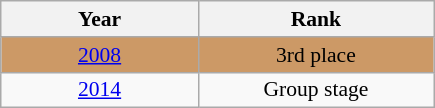<table class="wikitable" style="text-align: center;font-size:90%;">
<tr>
<th width=125>Year</th>
<th width=150>Rank</th>
</tr>
<tr bgcolor="#cc9966">
<td> <a href='#'>2008</a></td>
<td>3rd place</td>
</tr>
<tr>
<td> <a href='#'>2014</a></td>
<td>Group stage</td>
</tr>
</table>
